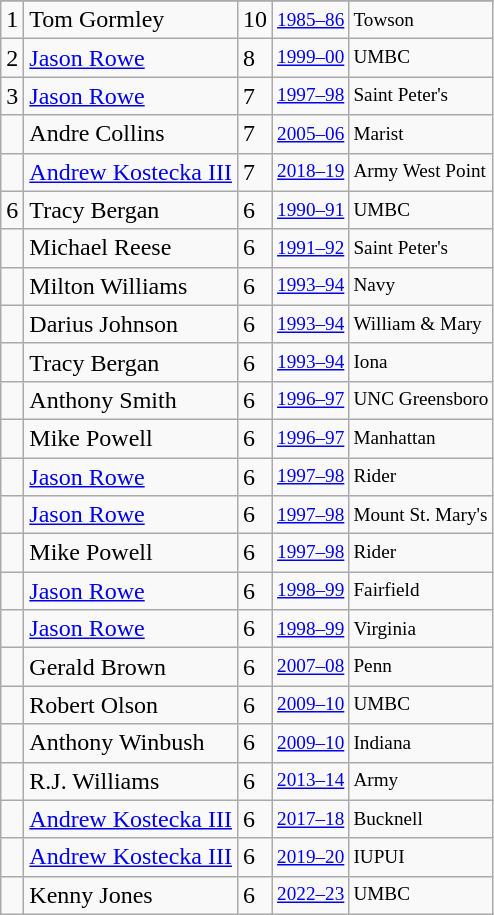<table class="wikitable">
<tr>
</tr>
<tr>
<td>1</td>
<td>Tom Gormley</td>
<td>10</td>
<td style="font-size:80%;"><a href='#'>1985–86</a></td>
<td style="font-size:80%;">Towson</td>
</tr>
<tr>
<td>2</td>
<td><a href='#'>Jason Rowe</a></td>
<td>8</td>
<td style="font-size:80%;"><a href='#'>1999–00</a></td>
<td style="font-size:80%;">UMBC</td>
</tr>
<tr>
<td>3</td>
<td><a href='#'>Jason Rowe</a></td>
<td>7</td>
<td style="font-size:80%;"><a href='#'>1997–98</a></td>
<td style="font-size:80%;">Saint Peter's</td>
</tr>
<tr>
<td></td>
<td>Andre Collins</td>
<td>7</td>
<td style="font-size:80%;"><a href='#'>2005–06</a></td>
<td style="font-size:80%;">Marist</td>
</tr>
<tr>
<td></td>
<td><a href='#'>Andrew Kostecka III</a></td>
<td>7</td>
<td style="font-size:80%;"><a href='#'>2018–19</a></td>
<td style="font-size:80%;">Army West Point</td>
</tr>
<tr>
<td>6</td>
<td>Tracy Bergan</td>
<td>6</td>
<td style="font-size:80%;"><a href='#'>1990–91</a></td>
<td style="font-size:80%;">UMBC</td>
</tr>
<tr>
<td></td>
<td>Michael Reese</td>
<td>6</td>
<td style="font-size:80%;"><a href='#'>1991–92</a></td>
<td style="font-size:80%;">Saint Peter's</td>
</tr>
<tr>
<td></td>
<td>Milton Williams</td>
<td>6</td>
<td style="font-size:80%;"><a href='#'>1993–94</a></td>
<td style="font-size:80%;">Navy</td>
</tr>
<tr>
<td></td>
<td>Darius Johnson</td>
<td>6</td>
<td style="font-size:80%;"><a href='#'>1993–94</a></td>
<td style="font-size:80%;">William & Mary</td>
</tr>
<tr>
<td></td>
<td>Tracy Bergan</td>
<td>6</td>
<td style="font-size:80%;"><a href='#'>1993–94</a></td>
<td style="font-size:80%;">Iona</td>
</tr>
<tr>
<td></td>
<td>Anthony Smith</td>
<td>6</td>
<td style="font-size:80%;"><a href='#'>1996–97</a></td>
<td style="font-size:80%;">UNC Greensboro</td>
</tr>
<tr>
<td></td>
<td>Mike Powell</td>
<td>6</td>
<td style="font-size:80%;"><a href='#'>1996–97</a></td>
<td style="font-size:80%;">Manhattan</td>
</tr>
<tr>
<td></td>
<td><a href='#'>Jason Rowe</a></td>
<td>6</td>
<td style="font-size:80%;"><a href='#'>1997–98</a></td>
<td style="font-size:80%;">Rider</td>
</tr>
<tr>
<td></td>
<td><a href='#'>Jason Rowe</a></td>
<td>6</td>
<td style="font-size:80%;"><a href='#'>1997–98</a></td>
<td style="font-size:80%;">Mount St. Mary's</td>
</tr>
<tr>
<td></td>
<td>Mike Powell</td>
<td>6</td>
<td style="font-size:80%;"><a href='#'>1997–98</a></td>
<td style="font-size:80%;">Rider</td>
</tr>
<tr>
<td></td>
<td><a href='#'>Jason Rowe</a></td>
<td>6</td>
<td style="font-size:80%;"><a href='#'>1998–99</a></td>
<td style="font-size:80%;">Fairfield</td>
</tr>
<tr>
<td></td>
<td><a href='#'>Jason Rowe</a></td>
<td>6</td>
<td style="font-size:80%;"><a href='#'>1998–99</a></td>
<td style="font-size:80%;">Virginia</td>
</tr>
<tr>
<td></td>
<td>Gerald Brown</td>
<td>6</td>
<td style="font-size:80%;"><a href='#'>2007–08</a></td>
<td style="font-size:80%;">Penn</td>
</tr>
<tr>
<td></td>
<td>Robert Olson</td>
<td>6</td>
<td style="font-size:80%;"><a href='#'>2009–10</a></td>
<td style="font-size:80%;">UMBC</td>
</tr>
<tr>
<td></td>
<td>Anthony Winbush</td>
<td>6</td>
<td style="font-size:80%;"><a href='#'>2009–10</a></td>
<td style="font-size:80%;">Indiana</td>
</tr>
<tr>
<td></td>
<td>R.J. Williams</td>
<td>6</td>
<td style="font-size:80%;"><a href='#'>2013–14</a></td>
<td style="font-size:80%;">Army</td>
</tr>
<tr>
<td></td>
<td><a href='#'>Andrew Kostecka III</a></td>
<td>6</td>
<td style="font-size:80%;"><a href='#'>2017–18</a></td>
<td style="font-size:80%;">Bucknell</td>
</tr>
<tr>
<td></td>
<td><a href='#'>Andrew Kostecka III</a></td>
<td>6</td>
<td style="font-size:80%;"><a href='#'>2019–20</a></td>
<td style="font-size:80%;">IUPUI</td>
</tr>
<tr>
<td></td>
<td>Kenny Jones</td>
<td>6</td>
<td style="font-size:80%;"><a href='#'>2022–23</a></td>
<td style="font-size:80%;">UMBC</td>
</tr>
</table>
